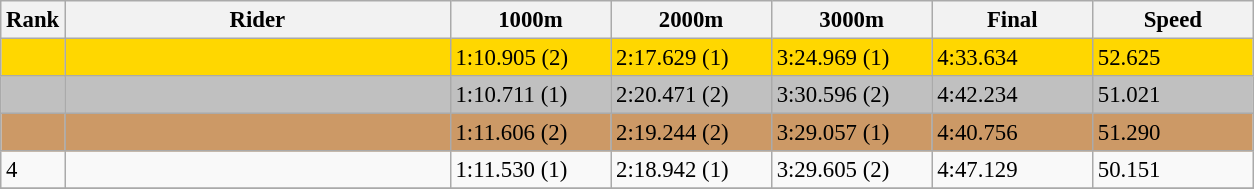<table class="wikitable" style="font-size:95%" style="text-align:center">
<tr>
<th>Rank</th>
<th width=250>Rider</th>
<th width=100>1000m</th>
<th width=100>2000m</th>
<th width=100>3000m</th>
<th width=100>Final</th>
<th width=100>Speed</th>
</tr>
<tr bgcolor=gold>
<td></td>
<td align=left></td>
<td>1:10.905 (2)</td>
<td>2:17.629 (1)</td>
<td>3:24.969 (1)</td>
<td>4:33.634</td>
<td>52.625</td>
</tr>
<tr bgcolor=silver>
<td></td>
<td align=left></td>
<td>1:10.711 (1)</td>
<td>2:20.471 (2)</td>
<td>3:30.596 (2)</td>
<td>4:42.234</td>
<td>51.021</td>
</tr>
<tr bgcolor=cc9966>
<td></td>
<td align=left></td>
<td>1:11.606 (2)</td>
<td>2:19.244 (2)</td>
<td>3:29.057 (1)</td>
<td>4:40.756</td>
<td>51.290</td>
</tr>
<tr>
<td>4</td>
<td align=left></td>
<td>1:11.530 (1)</td>
<td>2:18.942 (1)</td>
<td>3:29.605 (2)</td>
<td>4:47.129</td>
<td>50.151</td>
</tr>
<tr>
</tr>
</table>
